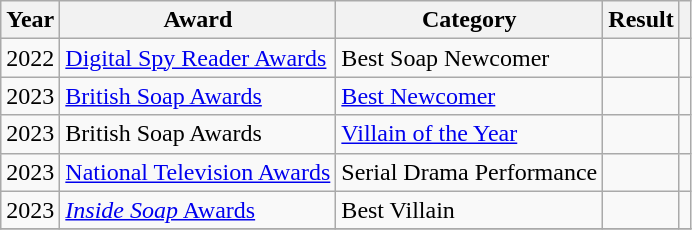<table class="wikitable sortable">
<tr>
<th>Year</th>
<th>Award</th>
<th>Category</th>
<th>Result</th>
<th scope=col class=unsortable></th>
</tr>
<tr>
<td>2022</td>
<td><a href='#'>Digital Spy Reader Awards</a></td>
<td>Best Soap Newcomer</td>
<td></td>
<td align="center"></td>
</tr>
<tr>
<td>2023</td>
<td><a href='#'>British Soap Awards</a></td>
<td><a href='#'>Best Newcomer</a></td>
<td></td>
<td align="center"></td>
</tr>
<tr>
<td>2023</td>
<td>British Soap Awards</td>
<td><a href='#'>Villain of the Year</a></td>
<td></td>
<td align="center"></td>
</tr>
<tr>
<td>2023</td>
<td><a href='#'>National Television Awards</a></td>
<td>Serial Drama Performance</td>
<td></td>
<td align="center"></td>
</tr>
<tr>
<td>2023</td>
<td><a href='#'><em>Inside Soap</em> Awards</a></td>
<td>Best Villain</td>
<td></td>
<td align="center"></td>
</tr>
<tr>
</tr>
</table>
